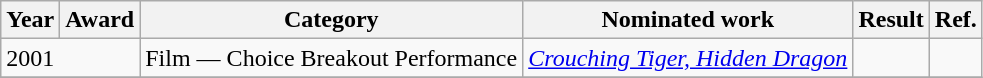<table class="wikitable">
<tr>
<th>Year</th>
<th>Award</th>
<th>Category</th>
<th>Nominated work</th>
<th>Result</th>
<th>Ref.</th>
</tr>
<tr>
<td colspan=2>2001</td>
<td>Film — Choice Breakout Performance</td>
<td rowspan=1><em><a href='#'>Crouching Tiger, Hidden Dragon</a></em></td>
<td></td>
<td></td>
</tr>
<tr>
</tr>
</table>
